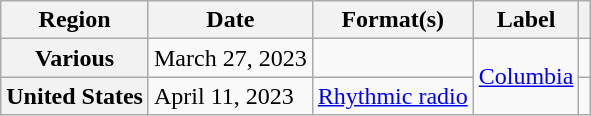<table class="wikitable sortable plainrowheaders">
<tr>
<th scope="col">Region</th>
<th scope="col">Date</th>
<th scope="col">Format(s)</th>
<th scope="col">Label</th>
<th scope="col"></th>
</tr>
<tr>
<th scope="row">Various</th>
<td>March 27, 2023</td>
<td></td>
<td rowspan="2"><a href='#'>Columbia</a></td>
<td style="text-align:center;"></td>
</tr>
<tr>
<th scope="row">United States</th>
<td>April 11, 2023</td>
<td><a href='#'>Rhythmic radio</a></td>
<td style="text-align:center;"></td>
</tr>
</table>
